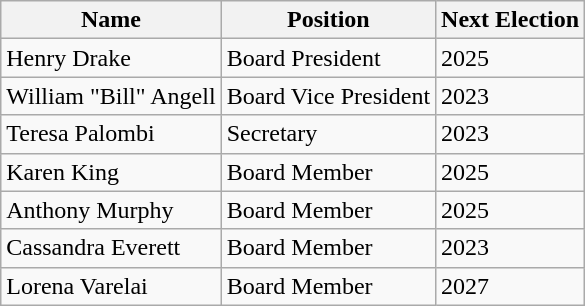<table class="wikitable">
<tr>
<th>Name</th>
<th>Position</th>
<th>Next Election</th>
</tr>
<tr>
<td>Henry Drake</td>
<td>Board President</td>
<td>2025</td>
</tr>
<tr>
<td>William "Bill" Angell</td>
<td>Board Vice President</td>
<td>2023</td>
</tr>
<tr>
<td>Teresa Palombi</td>
<td>Secretary</td>
<td>2023</td>
</tr>
<tr>
<td>Karen King</td>
<td>Board Member</td>
<td>2025</td>
</tr>
<tr>
<td>Anthony Murphy</td>
<td>Board Member</td>
<td>2025</td>
</tr>
<tr>
<td>Cassandra Everett</td>
<td>Board Member</td>
<td>2023</td>
</tr>
<tr>
<td>Lorena Varelai</td>
<td>Board Member</td>
<td>2027</td>
</tr>
</table>
